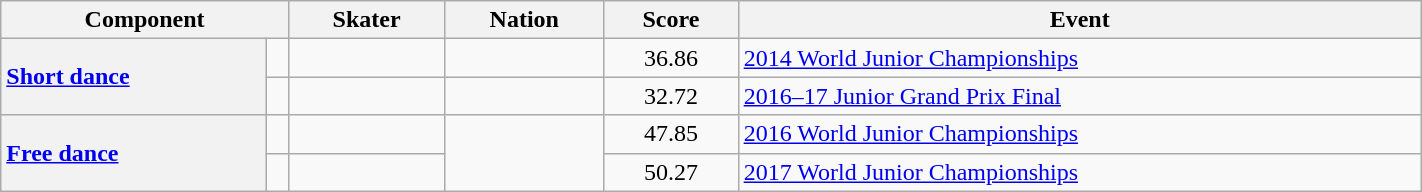<table class="wikitable unsortable" style="text-align:left; width:75%">
<tr>
<th colspan="2" scope="col">Component</th>
<th scope="col">Skater</th>
<th scope="col">Nation</th>
<th scope="col">Score</th>
<th scope="col">Event</th>
</tr>
<tr>
<th rowspan="2" scope="row" style="text-align:left"><a href='#'>Short dance</a></th>
<td></td>
<td></td>
<td></td>
<td style="text-align:center">36.86</td>
<td><a href='#'>2014 World Junior Championships</a></td>
</tr>
<tr>
<td></td>
<td></td>
<td></td>
<td style="text-align:center">32.72</td>
<td><a href='#'>2016–17 Junior Grand Prix Final</a></td>
</tr>
<tr>
<th rowspan="2" scope="row" style="text-align:left"><a href='#'>Free dance</a></th>
<td></td>
<td></td>
<td rowspan="2"></td>
<td style="text-align:center">47.85</td>
<td><a href='#'>2016 World Junior Championships</a></td>
</tr>
<tr>
<td></td>
<td></td>
<td style="text-align:center">50.27</td>
<td><a href='#'>2017 World Junior Championships</a></td>
</tr>
</table>
